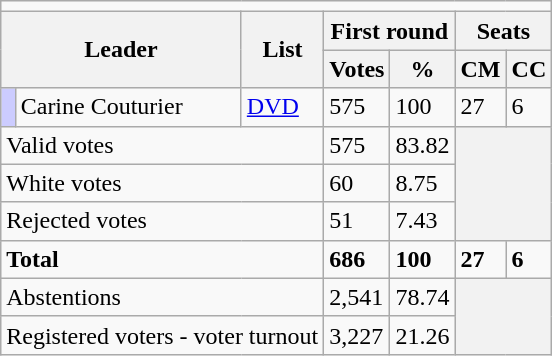<table class="wikitable">
<tr>
<td colspan="7"></td>
</tr>
<tr>
<th colspan="2" rowspan="2">Leader</th>
<th rowspan="2">List</th>
<th colspan="2">First round</th>
<th colspan="2">Seats</th>
</tr>
<tr>
<th>Votes</th>
<th>%</th>
<th>CM</th>
<th>CC</th>
</tr>
<tr>
<td bgcolor="#ccccff"></td>
<td>Carine Couturier</td>
<td><a href='#'>DVD</a></td>
<td>575</td>
<td>100</td>
<td>27</td>
<td>6</td>
</tr>
<tr>
<td colspan="3">Valid votes</td>
<td>575</td>
<td>83.82</td>
<th colspan="2" rowspan="3"></th>
</tr>
<tr>
<td colspan="3">White votes</td>
<td>60</td>
<td>8.75</td>
</tr>
<tr>
<td colspan="3">Rejected votes</td>
<td>51</td>
<td>7.43</td>
</tr>
<tr>
<td colspan="3"><strong>Total</strong></td>
<td><strong>686</strong></td>
<td><strong>100</strong></td>
<td><strong>27</strong></td>
<td><strong>6</strong></td>
</tr>
<tr>
<td colspan="3">Abstentions</td>
<td>2,541</td>
<td>78.74</td>
<th colspan="2" rowspan="2"></th>
</tr>
<tr>
<td colspan="3">Registered voters - voter turnout</td>
<td>3,227</td>
<td>21.26</td>
</tr>
</table>
